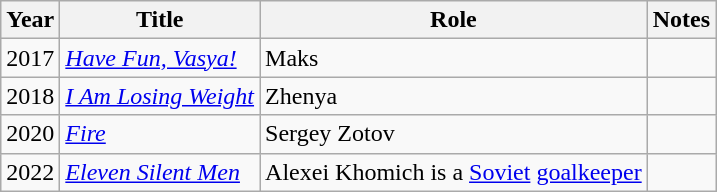<table class="wikitable sortable">
<tr>
<th>Year</th>
<th>Title</th>
<th>Role</th>
<th class="unsortable">Notes</th>
</tr>
<tr>
<td>2017</td>
<td><em><a href='#'>Have Fun, Vasya!</a></em></td>
<td>Maks</td>
<td></td>
</tr>
<tr>
<td>2018</td>
<td><em><a href='#'>I Am Losing Weight</a></em></td>
<td>Zhenya</td>
<td></td>
</tr>
<tr>
<td>2020</td>
<td><em><a href='#'>Fire</a></em></td>
<td>Sergey Zotov</td>
<td></td>
</tr>
<tr>
<td>2022</td>
<td><em><a href='#'>Eleven Silent Men</a></em></td>
<td>Alexei Khomich is a <a href='#'>Soviet</a> <a href='#'>goalkeeper</a></td>
<td></td>
</tr>
</table>
